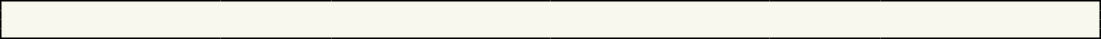<table class="Unicode" style="font-size:1.4em; border-color:black; border-width:1px; border-style:solid; border-collapse:collapse; background-color:#F8F8EF">
<tr>
<td style="width:3em; text-align:center; padding: 3px;"></td>
<td style="width:3em; text-align:center; padding: 3px;"></td>
<td style="width:3em; text-align:center; padding: 3px;"></td>
<td style="width:3em; text-align:center; padding: 3px;"></td>
<td style="width:3em; text-align:center; padding: 3px;"></td>
<td style="width:3em; text-align:center; padding: 3px;"></td>
<td style="width:3em; text-align:center; padding: 3px;"></td>
<td style="width:3em; text-align:center; padding: 3px;"></td>
<td style="width:3em; text-align:center; padding: 3px;"></td>
<td style="width:3em; text-align:center; padding: 3px;"></td>
</tr>
<tr>
<td style="width:3em; text-align:center; padding: 3px;"></td>
<td style="width:3em; text-align:center; padding: 3px;"></td>
<td style="width:3em; text-align:center; padding: 3px;"></td>
<td style="width:3em; text-align:center; padding: 3px;"></td>
<td style="width:3em; text-align:center; padding: 3px;"></td>
<td style="width:3em; text-align:center; padding: 3px;"></td>
<td style="width:3em; text-align:center; padding: 3px;"></td>
<td style="width:3em; text-align:center; padding: 3px;"></td>
<td style="width:3em; text-align:center; padding: 3px;"></td>
<td style="width:3em; text-align:center; padding: 3px;"></td>
</tr>
<tr>
<td style="width:3em; text-align:center; padding: 3px;"></td>
<td style="width:3em; text-align:center; padding: 3px;"></td>
<td style="width:3em; text-align:center; padding: 3px;"></td>
<td style="width:3em; text-align:center; padding: 3px;"></td>
<td style="width:3em; text-align:center; padding: 3px;"></td>
<td style="width:3em; text-align:center; padding: 3px;"></td>
<td style="width:3em; text-align:center; padding: 3px;"></td>
<td style="width:3em; text-align:center; padding: 3px;"></td>
<td style="width:3em; text-align:center; padding: 3px;"></td>
<td style="width:3em; text-align:center; padding: 3px;"></td>
</tr>
<tr>
<td style="width:3em; text-align:center; padding: 3px;"></td>
<td style="width:3em; text-align:center; padding: 3px;"></td>
<td style="width:3em; text-align:center; padding: 3px;"></td>
<td style="width:3em; text-align:center; padding: 3px;"></td>
<td style="width:3em; text-align:center; padding: 3px;"></td>
<td style="width:3em; text-align:center; padding: 3px;"></td>
<td style="width:3em; text-align:center; padding: 3px;"></td>
<td style="width:3em; text-align:center; padding: 3px;"></td>
<td style="width:3em; text-align:center; padding: 3px;"></td>
<td style="width:3em; text-align:center; padding: 3px;"></td>
</tr>
</table>
